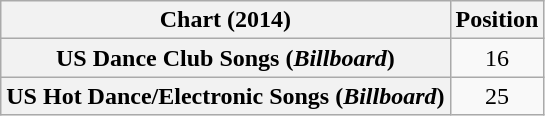<table class="wikitable sortable plainrowheaders" style="text-align:center;">
<tr>
<th scope="col">Chart (2014)</th>
<th scope="col">Position</th>
</tr>
<tr>
<th scope="row">US Dance Club Songs (<em>Billboard</em>)</th>
<td>16</td>
</tr>
<tr>
<th scope="row">US Hot Dance/Electronic Songs (<em>Billboard</em>)</th>
<td>25</td>
</tr>
</table>
